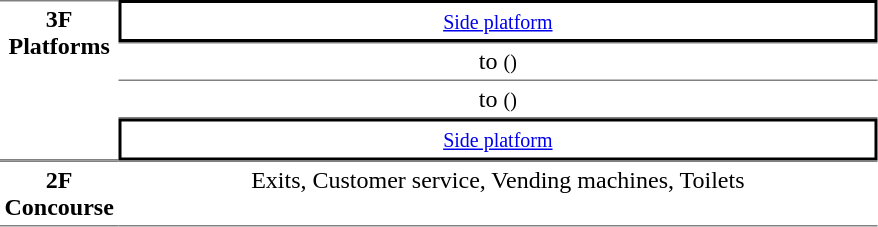<table table border=0 cellspacing=0 cellpadding=3>
<tr>
<td style="border-bottom:solid 1px gray;border-top:solid 1px gray;text-align:center" rowspan="4" valign=top width=50><strong>3F<br>Platforms</strong></td>
<td style="border-right:solid 2px black;border-left:solid 2px black;border-top:solid 2px black;border-bottom:solid 2px black;text-align:center;"><small><a href='#'>Side platform</a></small></td>
</tr>
<tr>
<td style="border-bottom:solid 1px gray;border-top:solid 1px gray;text-align:center;">  to  <small>()</small></td>
</tr>
<tr>
<td style="border-bottom:solid 1px gray;text-align:center;"> to  <small>() </small></td>
</tr>
<tr>
<td style="border-right:solid 2px black;border-left:solid 2px black;border-top:solid 2px black;border-bottom:solid 2px black;text-align:center;"><small><a href='#'>Side platform</a></small></td>
</tr>
<tr>
<td style="border-bottom:solid 1px gray; border-top:solid 1px gray;text-align:center" valign=top><strong>2F<br>Concourse</strong></td>
<td style="border-bottom:solid 1px gray; border-top:solid 1px gray;text-align:center" valign=top width=500>Exits, Customer service, Vending machines, Toilets</td>
</tr>
</table>
